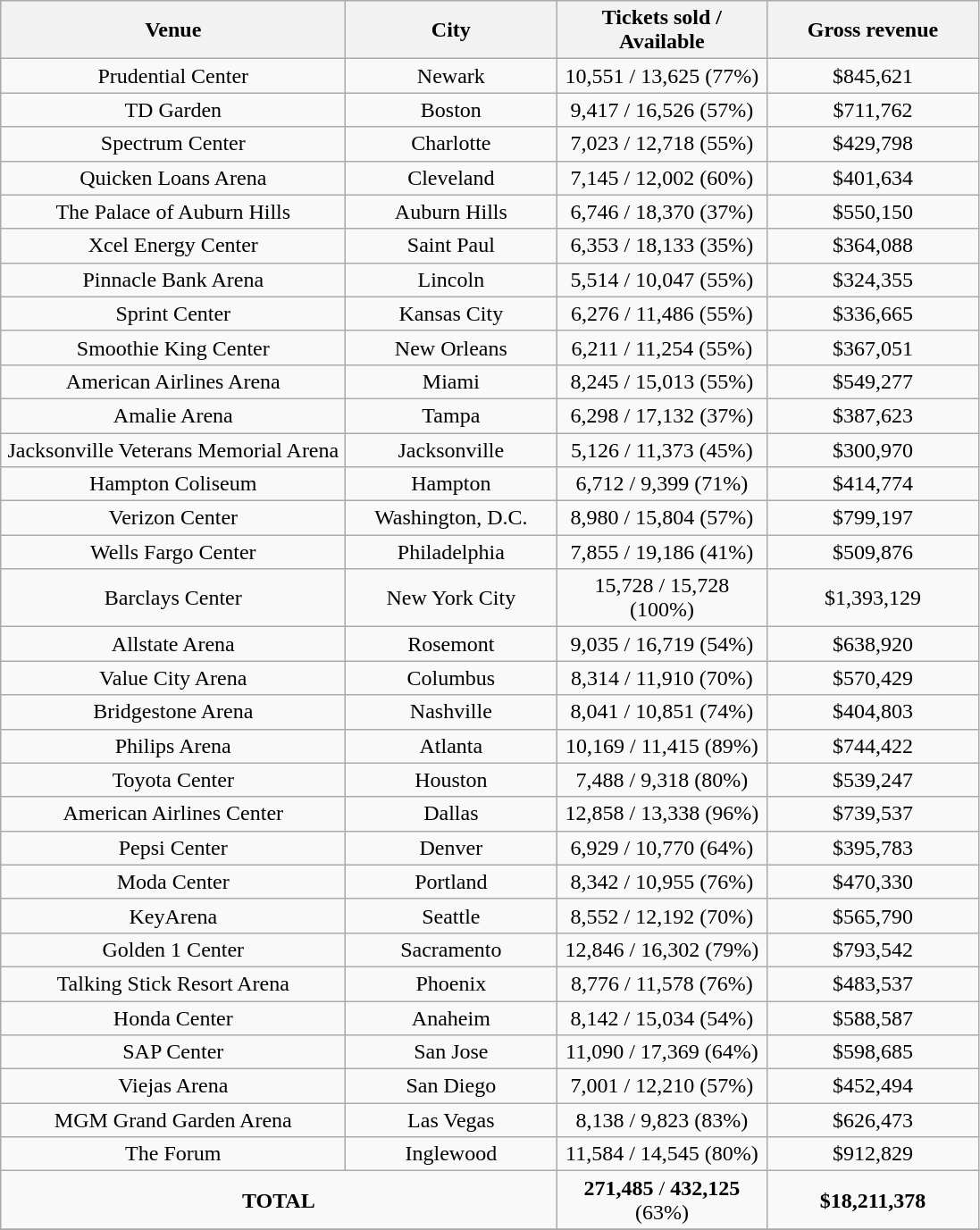<table class="wikitable" style="text-align:center">
<tr>
<th style="width:250px;">Venue</th>
<th style="width:150px;">City</th>
<th style="width:150px;">Tickets sold / Available</th>
<th style="width:150px;">Gross revenue</th>
</tr>
<tr>
<td>Prudential Center</td>
<td>Newark</td>
<td>10,551 / 13,625 (77%)</td>
<td>$845,621</td>
</tr>
<tr>
<td>TD Garden</td>
<td>Boston</td>
<td>9,417 / 16,526 (57%)</td>
<td>$711,762</td>
</tr>
<tr>
<td>Spectrum Center</td>
<td>Charlotte</td>
<td>7,023 / 12,718 (55%)</td>
<td>$429,798</td>
</tr>
<tr>
<td>Quicken Loans Arena</td>
<td>Cleveland</td>
<td>7,145 / 12,002 (60%)</td>
<td>$401,634</td>
</tr>
<tr>
<td>The Palace of Auburn Hills</td>
<td>Auburn Hills</td>
<td>6,746 / 18,370 (37%)</td>
<td>$550,150</td>
</tr>
<tr>
<td>Xcel Energy Center</td>
<td>Saint Paul</td>
<td>6,353 / 18,133 (35%)</td>
<td>$364,088</td>
</tr>
<tr>
<td>Pinnacle Bank Arena</td>
<td>Lincoln</td>
<td>5,514 / 10,047 (55%)</td>
<td>$324,355</td>
</tr>
<tr>
<td>Sprint Center</td>
<td>Kansas City</td>
<td>6,276 / 11,486 (55%)</td>
<td>$336,665</td>
</tr>
<tr>
<td>Smoothie King Center</td>
<td>New Orleans</td>
<td>6,211 / 11,254 (55%)</td>
<td>$367,051</td>
</tr>
<tr>
<td>American Airlines Arena</td>
<td>Miami</td>
<td>8,245 / 15,013 (55%)</td>
<td>$549,277</td>
</tr>
<tr>
<td>Amalie Arena</td>
<td>Tampa</td>
<td>6,298 / 17,132 (37%)</td>
<td>$387,623</td>
</tr>
<tr>
<td>Jacksonville Veterans Memorial Arena</td>
<td>Jacksonville</td>
<td>5,126 / 11,373 (45%)</td>
<td>$300,970</td>
</tr>
<tr>
<td>Hampton Coliseum</td>
<td>Hampton</td>
<td>6,712 / 9,399 (71%)</td>
<td>$414,774</td>
</tr>
<tr>
<td>Verizon Center</td>
<td>Washington, D.C.</td>
<td>8,980 / 15,804 (57%)</td>
<td>$799,197</td>
</tr>
<tr>
<td>Wells Fargo Center</td>
<td>Philadelphia</td>
<td>7,855 / 19,186 (41%)</td>
<td>$509,876</td>
</tr>
<tr>
<td>Barclays Center</td>
<td>New York City</td>
<td>15,728 / 15,728 (100%)</td>
<td>$1,393,129</td>
</tr>
<tr>
<td>Allstate Arena</td>
<td>Rosemont</td>
<td>9,035 / 16,719 (54%)</td>
<td>$638,920</td>
</tr>
<tr>
<td>Value City Arena</td>
<td>Columbus</td>
<td>8,314 / 11,910 (70%)</td>
<td>$570,429</td>
</tr>
<tr>
<td>Bridgestone Arena</td>
<td>Nashville</td>
<td>8,041 / 10,851 (74%)</td>
<td>$404,803</td>
</tr>
<tr>
<td>Philips Arena</td>
<td>Atlanta</td>
<td>10,169 / 11,415 (89%)</td>
<td>$744,422</td>
</tr>
<tr>
<td>Toyota Center</td>
<td>Houston</td>
<td>7,488 / 9,318 (80%)</td>
<td>$539,247</td>
</tr>
<tr>
<td>American Airlines Center</td>
<td>Dallas</td>
<td>12,858 / 13,338 (96%)</td>
<td>$739,537</td>
</tr>
<tr>
<td>Pepsi Center</td>
<td>Denver</td>
<td>6,929 / 10,770 (64%)</td>
<td>$395,783</td>
</tr>
<tr>
<td>Moda Center</td>
<td>Portland</td>
<td>8,342 / 10,955 (76%)</td>
<td>$470,330</td>
</tr>
<tr>
<td>KeyArena</td>
<td>Seattle</td>
<td>8,552 / 12,192 (70%)</td>
<td>$565,790</td>
</tr>
<tr>
<td>Golden 1 Center</td>
<td>Sacramento</td>
<td>12,846 / 16,302 (79%)</td>
<td>$793,542</td>
</tr>
<tr>
<td>Talking Stick Resort Arena</td>
<td>Phoenix</td>
<td>8,776 / 11,578 (76%)</td>
<td>$483,537</td>
</tr>
<tr>
<td>Honda Center</td>
<td>Anaheim</td>
<td>8,142 / 15,034 (54%)</td>
<td>$588,587</td>
</tr>
<tr>
<td>SAP Center</td>
<td>San Jose</td>
<td>11,090 / 17,369 (64%)</td>
<td>$598,685</td>
</tr>
<tr>
<td>Viejas Arena</td>
<td>San Diego</td>
<td>7,001 / 12,210 (57%)</td>
<td>$452,494</td>
</tr>
<tr>
<td>MGM Grand Garden Arena</td>
<td>Las Vegas</td>
<td>8,138 / 9,823 (83%)</td>
<td>$626,473</td>
</tr>
<tr>
<td>The Forum</td>
<td>Inglewood</td>
<td>11,584 / 14,545 (80%)</td>
<td>$912,829</td>
</tr>
<tr>
<td colspan="2"><strong>TOTAL</strong></td>
<td><strong>271,485</strong> / <strong>432,125</strong> (63%)</td>
<td><strong>$18,211,378</strong></td>
</tr>
<tr>
</tr>
</table>
